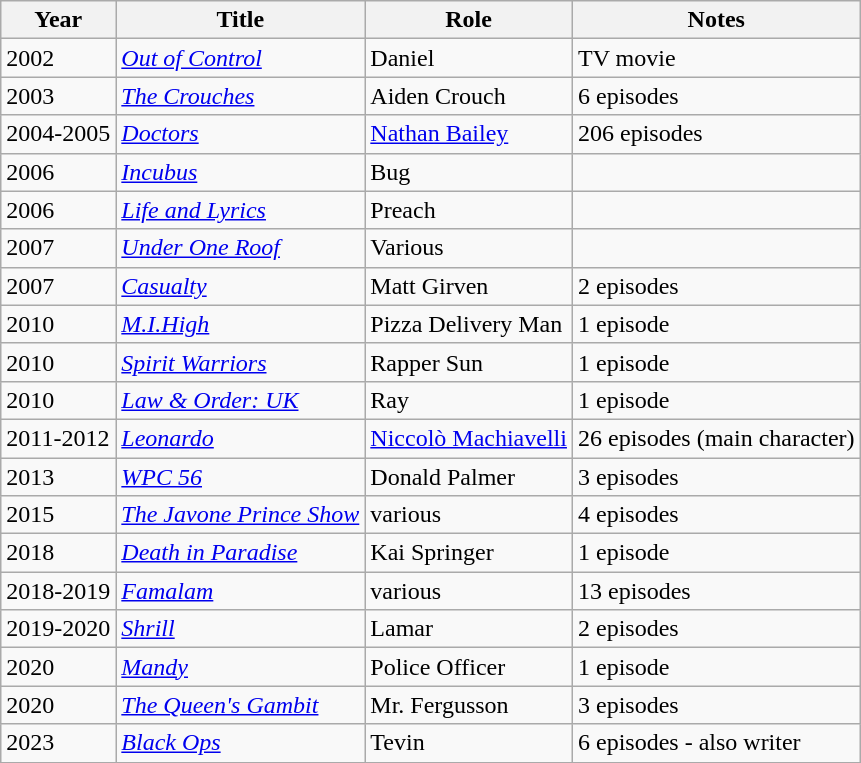<table class="wikitable">
<tr>
<th>Year</th>
<th>Title</th>
<th>Role</th>
<th>Notes</th>
</tr>
<tr>
<td>2002</td>
<td><em><a href='#'>Out of Control</a></em></td>
<td>Daniel</td>
<td>TV movie</td>
</tr>
<tr>
<td>2003</td>
<td><em><a href='#'>The Crouches</a></em></td>
<td>Aiden Crouch</td>
<td>6 episodes</td>
</tr>
<tr>
<td>2004-2005</td>
<td><em><a href='#'>Doctors</a></em></td>
<td><a href='#'>Nathan Bailey</a></td>
<td>206 episodes</td>
</tr>
<tr>
<td>2006</td>
<td><em><a href='#'>Incubus</a></em></td>
<td>Bug</td>
<td></td>
</tr>
<tr>
<td>2006</td>
<td><em><a href='#'>Life and Lyrics</a></em></td>
<td>Preach</td>
<td></td>
</tr>
<tr>
<td>2007</td>
<td><em><a href='#'>Under One Roof</a></em></td>
<td>Various</td>
<td></td>
</tr>
<tr>
<td>2007</td>
<td><em><a href='#'>Casualty</a></em></td>
<td>Matt Girven</td>
<td>2 episodes</td>
</tr>
<tr>
<td>2010</td>
<td><em><a href='#'>M.I.High</a></em></td>
<td>Pizza Delivery Man</td>
<td>1 episode</td>
</tr>
<tr>
<td>2010</td>
<td><em><a href='#'>Spirit Warriors</a></em></td>
<td>Rapper Sun</td>
<td>1 episode</td>
</tr>
<tr>
<td>2010</td>
<td><em><a href='#'>Law & Order: UK</a></em></td>
<td>Ray</td>
<td>1 episode</td>
</tr>
<tr>
<td>2011-2012</td>
<td><em><a href='#'>Leonardo</a></em></td>
<td><a href='#'>Niccolò Machiavelli</a></td>
<td>26 episodes (main character)</td>
</tr>
<tr>
<td>2013</td>
<td><em><a href='#'>WPC 56</a></em></td>
<td>Donald Palmer</td>
<td>3 episodes</td>
</tr>
<tr>
<td>2015</td>
<td><em><a href='#'>The Javone Prince Show</a></em></td>
<td>various</td>
<td>4 episodes</td>
</tr>
<tr>
<td>2018</td>
<td><em><a href='#'>Death in Paradise</a></em></td>
<td>Kai Springer</td>
<td>1 episode</td>
</tr>
<tr>
<td>2018-2019</td>
<td><em><a href='#'>Famalam</a></em></td>
<td>various</td>
<td>13 episodes</td>
</tr>
<tr>
<td>2019-2020</td>
<td><em><a href='#'>Shrill</a></em></td>
<td>Lamar</td>
<td>2 episodes</td>
</tr>
<tr>
<td>2020</td>
<td><em><a href='#'>Mandy</a></em></td>
<td>Police Officer</td>
<td>1 episode</td>
</tr>
<tr>
<td>2020</td>
<td><em><a href='#'>The Queen's Gambit</a></em></td>
<td>Mr. Fergusson</td>
<td>3 episodes</td>
</tr>
<tr>
<td>2023</td>
<td><em><a href='#'>Black Ops</a></em></td>
<td>Tevin</td>
<td>6 episodes - also writer</td>
</tr>
</table>
